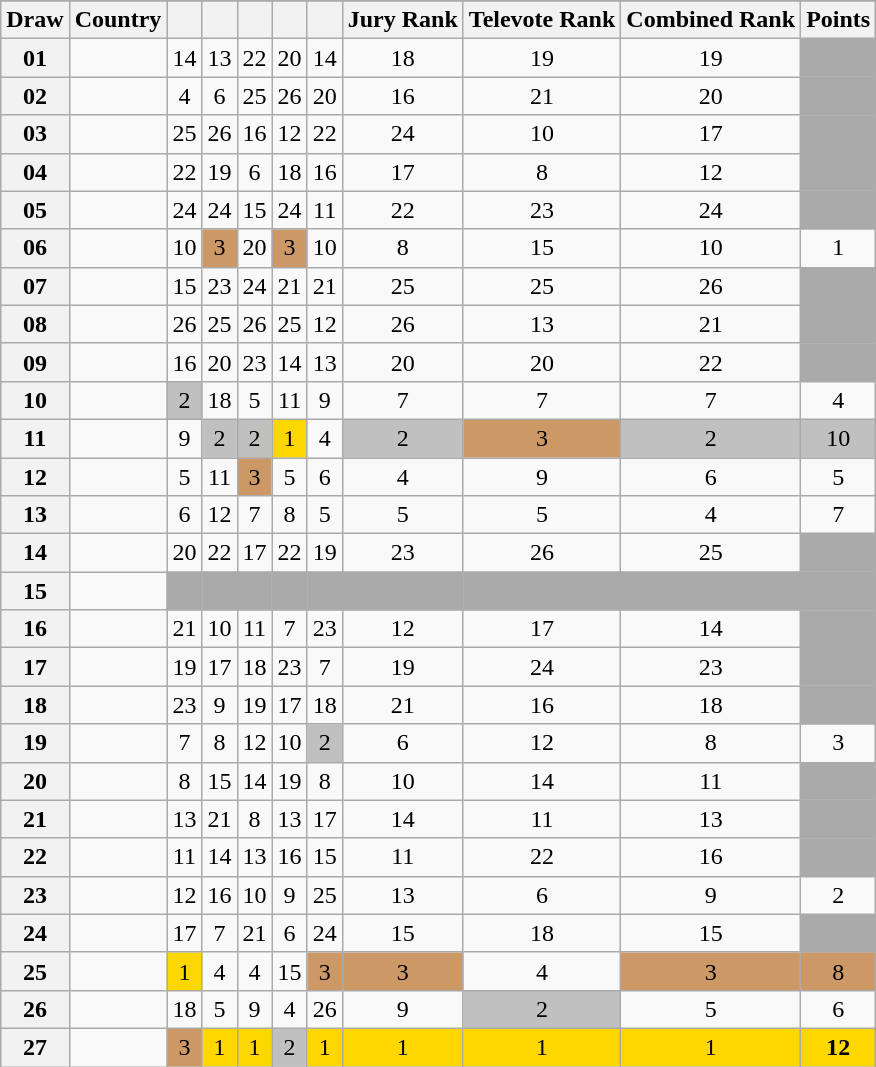<table class="sortable wikitable collapsible plainrowheaders" style="text-align:center;">
<tr>
</tr>
<tr>
<th scope="col">Draw</th>
<th scope="col">Country</th>
<th scope="col"><small></small></th>
<th scope="col"><small></small></th>
<th scope="col"><small></small></th>
<th scope="col"><small></small></th>
<th scope="col"><small></small></th>
<th scope="col">Jury Rank</th>
<th scope="col">Televote Rank</th>
<th scope="col">Combined Rank</th>
<th scope="col">Points</th>
</tr>
<tr>
<th scope="row" style="text-align:center;">01</th>
<td style="text-align:left;"></td>
<td>14</td>
<td>13</td>
<td>22</td>
<td>20</td>
<td>14</td>
<td>18</td>
<td>19</td>
<td>19</td>
<td style="background:#AAAAAA;"></td>
</tr>
<tr>
<th scope="row" style="text-align:center;">02</th>
<td style="text-align:left;"></td>
<td>4</td>
<td>6</td>
<td>25</td>
<td>26</td>
<td>20</td>
<td>16</td>
<td>21</td>
<td>20</td>
<td style="background:#AAAAAA;"></td>
</tr>
<tr>
<th scope="row" style="text-align:center;">03</th>
<td style="text-align:left;"></td>
<td>25</td>
<td>26</td>
<td>16</td>
<td>12</td>
<td>22</td>
<td>24</td>
<td>10</td>
<td>17</td>
<td style="background:#AAAAAA;"></td>
</tr>
<tr>
<th scope="row" style="text-align:center;">04</th>
<td style="text-align:left;"></td>
<td>22</td>
<td>19</td>
<td>6</td>
<td>18</td>
<td>16</td>
<td>17</td>
<td>8</td>
<td>12</td>
<td style="background:#AAAAAA;"></td>
</tr>
<tr>
<th scope="row" style="text-align:center;">05</th>
<td style="text-align:left;"></td>
<td>24</td>
<td>24</td>
<td>15</td>
<td>24</td>
<td>11</td>
<td>22</td>
<td>23</td>
<td>24</td>
<td style="background:#AAAAAA;"></td>
</tr>
<tr>
<th scope="row" style="text-align:center;">06</th>
<td style="text-align:left;"></td>
<td>10</td>
<td style="background:#CC9966;">3</td>
<td>20</td>
<td style="background:#CC9966;">3</td>
<td>10</td>
<td>8</td>
<td>15</td>
<td>10</td>
<td>1</td>
</tr>
<tr>
<th scope="row" style="text-align:center;">07</th>
<td style="text-align:left;"></td>
<td>15</td>
<td>23</td>
<td>24</td>
<td>21</td>
<td>21</td>
<td>25</td>
<td>25</td>
<td>26</td>
<td style="background:#AAAAAA;"></td>
</tr>
<tr>
<th scope="row" style="text-align:center;">08</th>
<td style="text-align:left;"></td>
<td>26</td>
<td>25</td>
<td>26</td>
<td>25</td>
<td>12</td>
<td>26</td>
<td>13</td>
<td>21</td>
<td style="background:#AAAAAA;"></td>
</tr>
<tr>
<th scope="row" style="text-align:center;">09</th>
<td style="text-align:left;"></td>
<td>16</td>
<td>20</td>
<td>23</td>
<td>14</td>
<td>13</td>
<td>20</td>
<td>20</td>
<td>22</td>
<td style="background:#AAAAAA;"></td>
</tr>
<tr>
<th scope="row" style="text-align:center;">10</th>
<td style="text-align:left;"></td>
<td style="background:silver;">2</td>
<td>18</td>
<td>5</td>
<td>11</td>
<td>9</td>
<td>7</td>
<td>7</td>
<td>7</td>
<td>4</td>
</tr>
<tr>
<th scope="row" style="text-align:center;">11</th>
<td style="text-align:left;"></td>
<td>9</td>
<td style="background:silver;">2</td>
<td style="background:silver;">2</td>
<td style="background:gold;">1</td>
<td>4</td>
<td style="background:silver;">2</td>
<td style="background:#CC9966;">3</td>
<td style="background:silver;">2</td>
<td style="background:silver;">10</td>
</tr>
<tr>
<th scope="row" style="text-align:center;">12</th>
<td style="text-align:left;"></td>
<td>5</td>
<td>11</td>
<td style="background:#CC9966;">3</td>
<td>5</td>
<td>6</td>
<td>4</td>
<td>9</td>
<td>6</td>
<td>5</td>
</tr>
<tr>
<th scope="row" style="text-align:center;">13</th>
<td style="text-align:left;"></td>
<td>6</td>
<td>12</td>
<td>7</td>
<td>8</td>
<td>5</td>
<td>5</td>
<td>5</td>
<td>4</td>
<td>7</td>
</tr>
<tr>
<th scope="row" style="text-align:center;">14</th>
<td style="text-align:left;"></td>
<td>20</td>
<td>22</td>
<td>17</td>
<td>22</td>
<td>19</td>
<td>23</td>
<td>26</td>
<td>25</td>
<td style="background:#AAAAAA;"></td>
</tr>
<tr class="sortbottom">
<th scope="row" style="text-align:center;">15</th>
<td style="text-align:left;"></td>
<td style="background:#AAAAAA;"></td>
<td style="background:#AAAAAA;"></td>
<td style="background:#AAAAAA;"></td>
<td style="background:#AAAAAA;"></td>
<td style="background:#AAAAAA;"></td>
<td style="background:#AAAAAA;"></td>
<td style="background:#AAAAAA;"></td>
<td style="background:#AAAAAA;"></td>
<td style="background:#AAAAAA;"></td>
</tr>
<tr>
<th scope="row" style="text-align:center;">16</th>
<td style="text-align:left;"></td>
<td>21</td>
<td>10</td>
<td>11</td>
<td>7</td>
<td>23</td>
<td>12</td>
<td>17</td>
<td>14</td>
<td style="background:#AAAAAA;"></td>
</tr>
<tr>
<th scope="row" style="text-align:center;">17</th>
<td style="text-align:left;"></td>
<td>19</td>
<td>17</td>
<td>18</td>
<td>23</td>
<td>7</td>
<td>19</td>
<td>24</td>
<td>23</td>
<td style="background:#AAAAAA;"></td>
</tr>
<tr>
<th scope="row" style="text-align:center;">18</th>
<td style="text-align:left;"></td>
<td>23</td>
<td>9</td>
<td>19</td>
<td>17</td>
<td>18</td>
<td>21</td>
<td>16</td>
<td>18</td>
<td style="background:#AAAAAA;"></td>
</tr>
<tr>
<th scope="row" style="text-align:center;">19</th>
<td style="text-align:left;"></td>
<td>7</td>
<td>8</td>
<td>12</td>
<td>10</td>
<td style="background:silver;">2</td>
<td>6</td>
<td>12</td>
<td>8</td>
<td>3</td>
</tr>
<tr>
<th scope="row" style="text-align:center;">20</th>
<td style="text-align:left;"></td>
<td>8</td>
<td>15</td>
<td>14</td>
<td>19</td>
<td>8</td>
<td>10</td>
<td>14</td>
<td>11</td>
<td style="background:#AAAAAA;"></td>
</tr>
<tr>
<th scope="row" style="text-align:center;">21</th>
<td style="text-align:left;"></td>
<td>13</td>
<td>21</td>
<td>8</td>
<td>13</td>
<td>17</td>
<td>14</td>
<td>11</td>
<td>13</td>
<td style="background:#AAAAAA;"></td>
</tr>
<tr>
<th scope="row" style="text-align:center;">22</th>
<td style="text-align:left;"></td>
<td>11</td>
<td>14</td>
<td>13</td>
<td>16</td>
<td>15</td>
<td>11</td>
<td>22</td>
<td>16</td>
<td style="background:#AAAAAA;"></td>
</tr>
<tr>
<th scope="row" style="text-align:center;">23</th>
<td style="text-align:left;"></td>
<td>12</td>
<td>16</td>
<td>10</td>
<td>9</td>
<td>25</td>
<td>13</td>
<td>6</td>
<td>9</td>
<td>2</td>
</tr>
<tr>
<th scope="row" style="text-align:center;">24</th>
<td style="text-align:left;"></td>
<td>17</td>
<td>7</td>
<td>21</td>
<td>6</td>
<td>24</td>
<td>15</td>
<td>18</td>
<td>15</td>
<td style="background:#AAAAAA;"></td>
</tr>
<tr>
<th scope="row" style="text-align:center;">25</th>
<td style="text-align:left;"></td>
<td style="background:gold;">1</td>
<td>4</td>
<td>4</td>
<td>15</td>
<td style="background:#CC9966;">3</td>
<td style="background:#CC9966;">3</td>
<td>4</td>
<td style="background:#CC9966;">3</td>
<td style="background:#CC9966;">8</td>
</tr>
<tr>
<th scope="row" style="text-align:center;">26</th>
<td style="text-align:left;"></td>
<td>18</td>
<td>5</td>
<td>9</td>
<td>4</td>
<td>26</td>
<td>9</td>
<td style="background:silver;">2</td>
<td>5</td>
<td>6</td>
</tr>
<tr>
<th scope="row" style="text-align:center;">27</th>
<td style="text-align:left;"></td>
<td style="background:#CC9966;">3</td>
<td style="background:gold;">1</td>
<td style="background:gold;">1</td>
<td style="background:silver;">2</td>
<td style="background:gold;">1</td>
<td style="background:gold;">1</td>
<td style="background:gold;">1</td>
<td style="background:gold;">1</td>
<td style="background:gold;"><strong>12</strong></td>
</tr>
</table>
